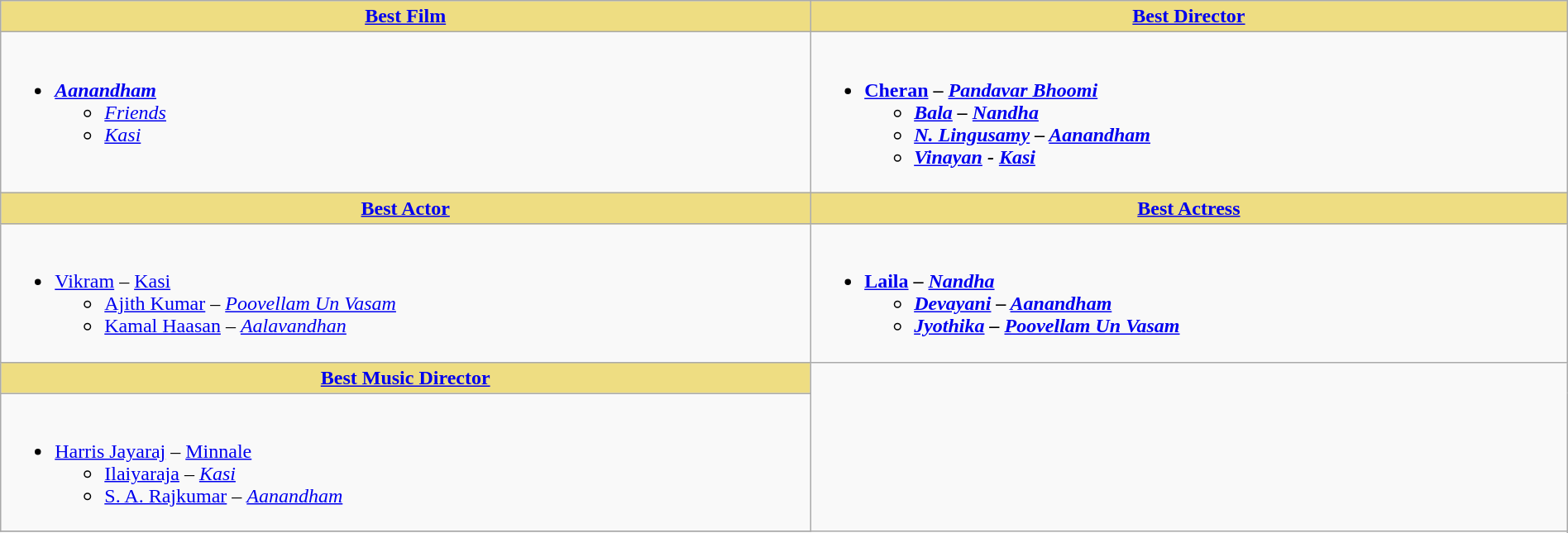<table class="wikitable" width =100%|>
<tr>
<th ! style="background:#eedd82; text-align:center;"><a href='#'>Best Film</a></th>
<th ! style="background:#eedd82; text-align:center;"><a href='#'>Best Director</a></th>
</tr>
<tr>
<td valign="top"><br><ul><li><strong><em><a href='#'>Aanandham</a></em></strong><ul><li><em><a href='#'>Friends</a></em></li><li><em><a href='#'>Kasi</a></em></li></ul></li></ul></td>
<td valign="top"><br><ul><li><strong><a href='#'>Cheran</a> – <em><a href='#'>Pandavar Bhoomi</a><strong><em><ul><li><a href='#'>Bala</a> – </em><a href='#'>Nandha</a><em></li><li><a href='#'>N. Lingusamy</a> – </em><a href='#'>Aanandham</a><em></li><li><a href='#'>Vinayan</a> - </em><a href='#'>Kasi</a><em></li></ul></li></ul></td>
</tr>
<tr>
<th ! style="background:#eedd82; text-align:center;"><a href='#'>Best Actor</a></th>
<th ! style="background:#eedd82; text-align:center;"><a href='#'>Best Actress</a></th>
</tr>
<tr>
<td><br><ul><li></strong><a href='#'>Vikram</a> – </em><a href='#'>Kasi</a></em></strong><ul><li><a href='#'>Ajith Kumar</a> – <em><a href='#'>Poovellam Un Vasam</a></em></li><li><a href='#'>Kamal Haasan</a> – <em><a href='#'>Aalavandhan</a></em></li></ul></li></ul></td>
<td><br><ul><li><strong><a href='#'>Laila</a> – <em><a href='#'>Nandha</a><strong><em><ul><li><a href='#'>Devayani</a> – </em><a href='#'>Aanandham</a><em></li><li><a href='#'>Jyothika</a> – </em><a href='#'>Poovellam Un Vasam</a><em></li></ul></li></ul></td>
</tr>
<tr>
<th ! style="background:#eedd82; text-align:center;"><a href='#'>Best Music Director</a></th>
</tr>
<tr>
<td><br><ul><li></strong><a href='#'>Harris Jayaraj</a> – </em><a href='#'>Minnale</a></em></strong><ul><li><a href='#'>Ilaiyaraja</a> – <em><a href='#'>Kasi</a></em></li><li><a href='#'>S. A. Rajkumar</a> – <em><a href='#'>Aanandham</a></em></li></ul></li></ul></td>
</tr>
<tr>
</tr>
</table>
